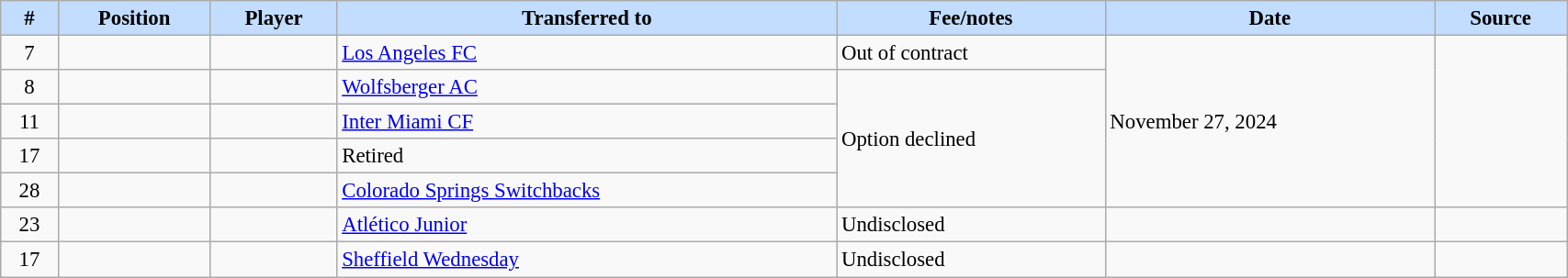<table class="wikitable sortable" style="width:90%; text-align:center; font-size:95%; text-align:left;">
<tr>
<th style="background:#c2ddff;">#</th>
<th style="background:#c2ddff;">Position</th>
<th style="background:#c2ddff;">Player</th>
<th style="background:#c2ddff;">Transferred to</th>
<th style="background:#c2ddff;">Fee/notes</th>
<th style="background:#c2ddff;">Date</th>
<th style="background:#c2ddff;">Source</th>
</tr>
<tr>
<td align=center>7</td>
<td align=center></td>
<td></td>
<td> <a href='#'>Los Angeles FC</a></td>
<td>Out of contract</td>
<td rowspan=5>November 27, 2024</td>
<td rowspan=5></td>
</tr>
<tr>
<td align=center>8</td>
<td align=center></td>
<td></td>
<td> <a href='#'>Wolfsberger AC</a></td>
<td rowspan=4>Option declined</td>
</tr>
<tr>
<td align=center>11</td>
<td align=center></td>
<td></td>
<td> <a href='#'>Inter Miami CF</a></td>
</tr>
<tr>
<td align=center>17</td>
<td align=center></td>
<td></td>
<td>Retired</td>
</tr>
<tr>
<td align=center>28</td>
<td align=center></td>
<td></td>
<td> <a href='#'>Colorado Springs Switchbacks</a></td>
</tr>
<tr>
<td align=center>23</td>
<td align=center></td>
<td></td>
<td> <a href='#'>Atlético Junior</a></td>
<td>Undisclosed</td>
<td></td>
<td></td>
</tr>
<tr>
<td align=center>17</td>
<td align=center></td>
<td></td>
<td> <a href='#'>Sheffield Wednesday</a></td>
<td>Undisclosed</td>
<td></td>
<td></td>
</tr>
</table>
